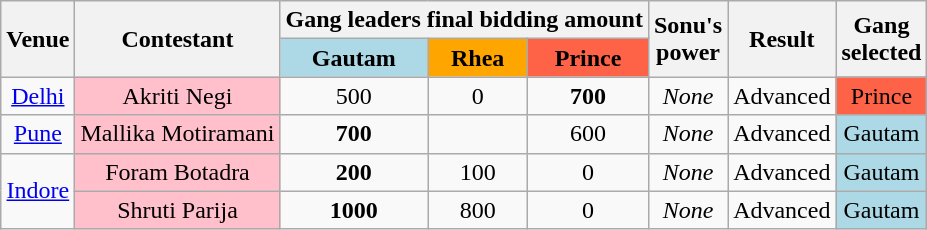<table class="wikitable plainrowheaders" style="text-align:center;">
<tr>
<th rowspan="2"><strong>Venue</strong></th>
<th rowspan="2">Contestant</th>
<th colspan="3">Gang leaders final bidding amount</th>
<th rowspan="2">Sonu's<br>power</th>
<th rowspan="2">Result</th>
<th rowspan="2">Gang<br>selected</th>
</tr>
<tr>
<td bgcolor="lightblue"><strong>Gautam</strong></td>
<td bgcolor="orange"><strong>Rhea</strong></td>
<td bgcolor="tomato"><strong>Prince</strong></td>
</tr>
<tr>
<td><a href='#'>Delhi</a></td>
<td bgcolor="pink">Akriti Negi</td>
<td>500</td>
<td>0</td>
<td> <strong>700</strong></td>
<td><em>None</em></td>
<td>Advanced</td>
<td bgcolor="tomato">Prince</td>
</tr>
<tr>
<td><a href='#'>Pune</a></td>
<td bgcolor="pink">Mallika Motiramani</td>
<td><strong>700</strong></td>
<td></td>
<td>600</td>
<td><em>None</em></td>
<td>Advanced</td>
<td bgcolor="lightblue">Gautam</td>
</tr>
<tr>
<td rowspan="2"><a href='#'>Indore</a></td>
<td bgcolor="pink">Foram Botadra</td>
<td><strong>200</strong></td>
<td>100</td>
<td>0</td>
<td><em>None</em></td>
<td>Advanced</td>
<td bgcolor="lightblue">Gautam</td>
</tr>
<tr>
<td bgcolor="pink">Shruti Parija</td>
<td><strong>1000</strong></td>
<td>800</td>
<td>0</td>
<td><em>None</em></td>
<td>Advanced</td>
<td bgcolor="lightblue">Gautam</td>
</tr>
</table>
